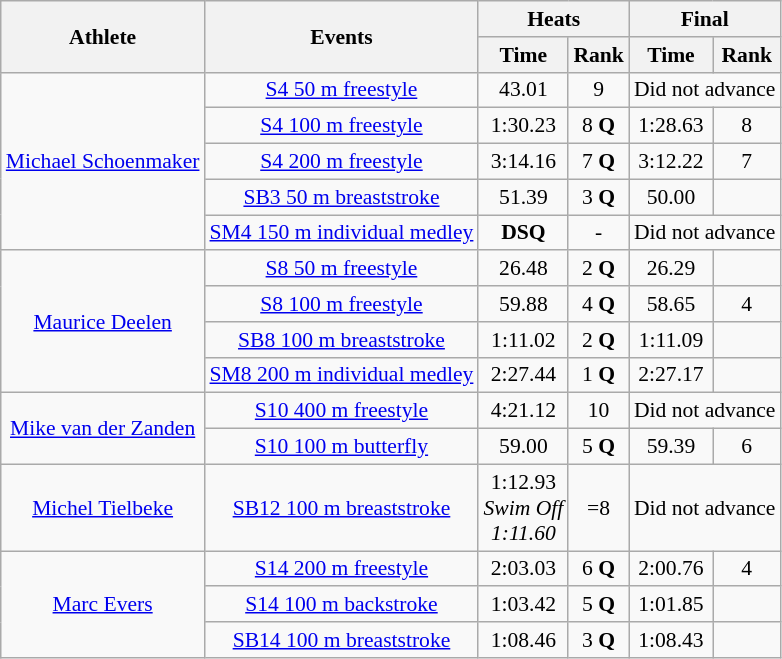<table class=wikitable style="font-size:90%;text-align:center">
<tr>
<th rowspan="2">Athlete</th>
<th rowspan="2">Events</th>
<th colspan="2">Heats</th>
<th colspan="2">Final</th>
</tr>
<tr>
<th>Time</th>
<th>Rank</th>
<th>Time</th>
<th>Rank</th>
</tr>
<tr>
<td rowspan=5><a href='#'>Michael Schoenmaker</a></td>
<td><a href='#'>S4 50 m freestyle</a></td>
<td>43.01</td>
<td>9</td>
<td colspan=2>Did not advance</td>
</tr>
<tr>
<td><a href='#'>S4 100 m freestyle</a></td>
<td>1:30.23</td>
<td>8 <strong>Q</strong></td>
<td>1:28.63</td>
<td>8</td>
</tr>
<tr>
<td><a href='#'>S4 200 m freestyle</a></td>
<td>3:14.16</td>
<td>7 <strong>Q</strong></td>
<td>3:12.22</td>
<td>7</td>
</tr>
<tr>
<td><a href='#'>SB3 50 m breaststroke</a></td>
<td>51.39</td>
<td>3 <strong>Q</strong></td>
<td>50.00</td>
<td></td>
</tr>
<tr>
<td><a href='#'>SM4 150 m individual medley</a></td>
<td><strong>DSQ</strong></td>
<td>-</td>
<td colspan=2>Did not advance</td>
</tr>
<tr>
<td rowspan=4><a href='#'>Maurice Deelen</a></td>
<td><a href='#'>S8 50 m freestyle</a></td>
<td>26.48</td>
<td>2 <strong>Q</strong></td>
<td>26.29</td>
<td></td>
</tr>
<tr>
<td><a href='#'>S8 100 m freestyle</a></td>
<td>59.88</td>
<td>4 <strong>Q</strong></td>
<td>58.65</td>
<td>4</td>
</tr>
<tr>
<td><a href='#'>SB8 100 m breaststroke</a></td>
<td>1:11.02</td>
<td>2 <strong>Q</strong></td>
<td>1:11.09</td>
<td></td>
</tr>
<tr>
<td><a href='#'>SM8 200 m individual medley</a></td>
<td>2:27.44</td>
<td>1 <strong>Q</strong></td>
<td>2:27.17</td>
<td></td>
</tr>
<tr>
<td rowspan=2><a href='#'>Mike van der Zanden</a></td>
<td><a href='#'>S10 400 m freestyle</a></td>
<td>4:21.12</td>
<td>10</td>
<td colspan=2>Did not advance</td>
</tr>
<tr>
<td><a href='#'>S10 100 m butterfly</a></td>
<td>59.00</td>
<td>5 <strong>Q</strong></td>
<td>59.39</td>
<td>6</td>
</tr>
<tr>
<td><a href='#'>Michel Tielbeke</a></td>
<td><a href='#'>SB12 100 m breaststroke</a></td>
<td>1:12.93<br><em>Swim Off</em><br><em>1:11.60</em></td>
<td>=8</td>
<td colspan=2>Did not advance</td>
</tr>
<tr>
<td rowspan=3><a href='#'>Marc Evers</a></td>
<td><a href='#'>S14 200 m freestyle</a></td>
<td>2:03.03</td>
<td>6 <strong>Q</strong></td>
<td>2:00.76</td>
<td>4</td>
</tr>
<tr>
<td><a href='#'>S14 100 m backstroke</a></td>
<td>1:03.42</td>
<td>5 <strong>Q</strong></td>
<td>1:01.85</td>
<td></td>
</tr>
<tr>
<td><a href='#'>SB14 100 m breaststroke</a></td>
<td>1:08.46</td>
<td>3 <strong>Q</strong></td>
<td>1:08.43</td>
<td></td>
</tr>
</table>
